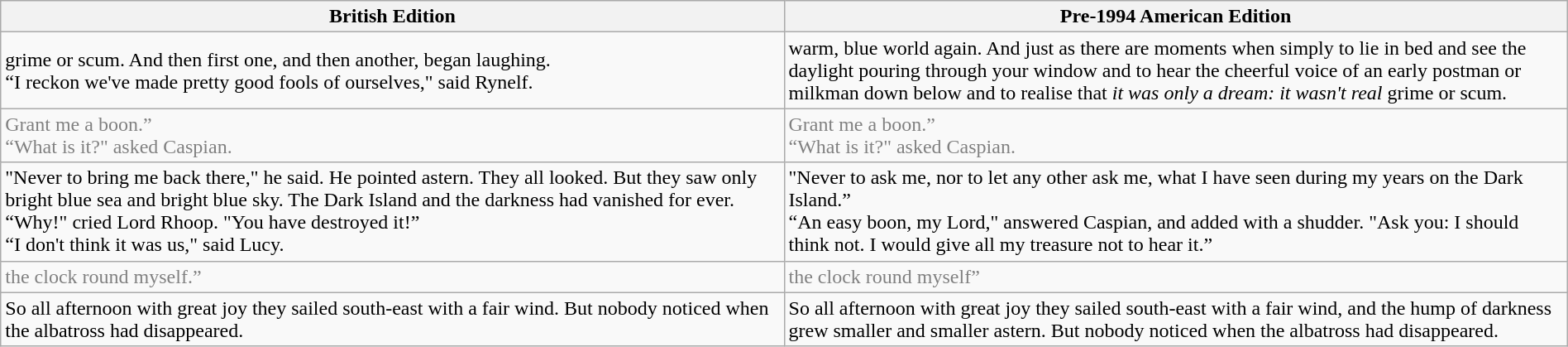<table class="wikitable" style="margin:auto;">
<tr>
<th style="width:50%; vertical-align:top;">British Edition</th>
<th style="width:50%; vertical-align:top;">Pre-1994 American Edition</th>
</tr>
<tr>
<td> grime or scum. And then first one, and then another, began laughing.<br>“I reckon we've made pretty good fools of ourselves," said Rynelf.</td>
<td> warm, blue world again. And just as there are moments when simply to lie in bed and see the daylight pouring through your window and to hear the cheerful voice of an early postman or milkman down below and to realise that <em>it was only a dream: it wasn't real</em> grime or scum.</td>
</tr>
<tr style="color:gray">
<td> Grant me a boon.”<br>“What is it?" asked Caspian.</td>
<td> Grant me a boon.”<br>“What is it?" asked Caspian.</td>
</tr>
<tr>
<td>"Never to bring me back there," he said. He pointed astern. They all looked. But they saw only bright blue sea and bright blue sky. The Dark Island and the darkness had vanished for ever.<br>“Why!" cried Lord Rhoop. "You have destroyed it!”<br>“I don't think it was us," said Lucy.</td>
<td>"Never to ask me, nor to let any other ask me, what I have seen during my years on the Dark Island.”<br>“An easy boon, my Lord," answered Caspian, and added with a shudder. "Ask you: I should think not. I would give all my treasure not to hear it.”</td>
</tr>
<tr style="color:gray">
<td> the clock round myself.”</td>
<td> the clock round myself”</td>
</tr>
<tr>
<td>So all afternoon with great joy they sailed south-east with a fair wind. But nobody noticed when the albatross had disappeared.</td>
<td>So all afternoon with great joy they sailed south-east with a fair wind, and the hump of darkness grew smaller and smaller astern. But nobody noticed when the albatross had disappeared.</td>
</tr>
</table>
